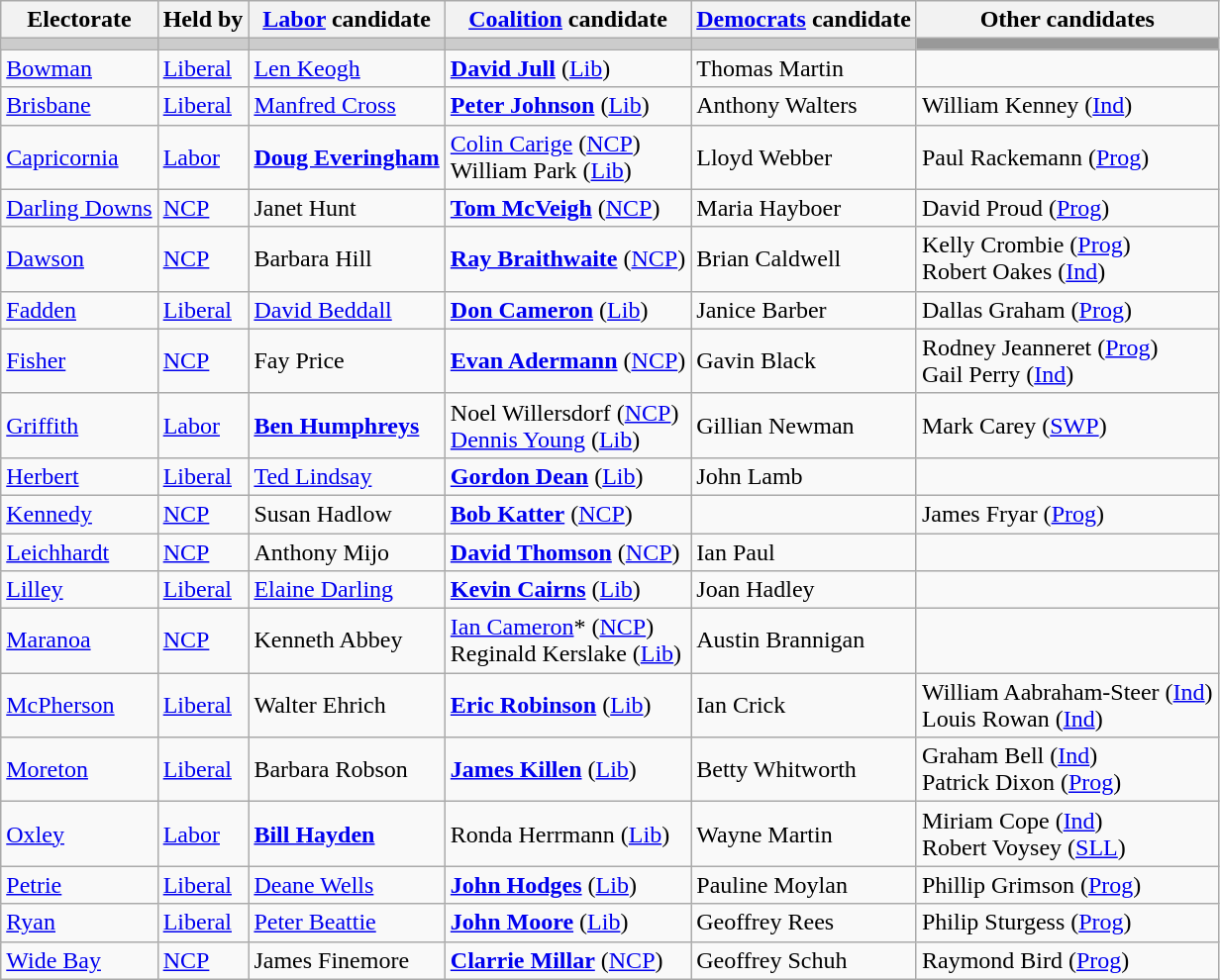<table class="wikitable">
<tr>
<th>Electorate</th>
<th>Held by</th>
<th><a href='#'>Labor</a> candidate</th>
<th><a href='#'>Coalition</a> candidate</th>
<th><a href='#'>Democrats</a> candidate</th>
<th>Other candidates</th>
</tr>
<tr bgcolor="#cccccc">
<td></td>
<td></td>
<td></td>
<td></td>
<td></td>
<td bgcolor="#999999"></td>
</tr>
<tr>
<td><a href='#'>Bowman</a></td>
<td><a href='#'>Liberal</a></td>
<td><a href='#'>Len Keogh</a></td>
<td><strong><a href='#'>David Jull</a></strong> (<a href='#'>Lib</a>)</td>
<td>Thomas Martin</td>
<td></td>
</tr>
<tr>
<td><a href='#'>Brisbane</a></td>
<td><a href='#'>Liberal</a></td>
<td><a href='#'>Manfred Cross</a></td>
<td><strong><a href='#'>Peter Johnson</a></strong> (<a href='#'>Lib</a>)</td>
<td>Anthony Walters</td>
<td>William Kenney (<a href='#'>Ind</a>)</td>
</tr>
<tr>
<td><a href='#'>Capricornia</a></td>
<td><a href='#'>Labor</a></td>
<td><strong><a href='#'>Doug Everingham</a></strong></td>
<td><a href='#'>Colin Carige</a> (<a href='#'>NCP</a>)<br>William Park (<a href='#'>Lib</a>)</td>
<td>Lloyd Webber</td>
<td>Paul Rackemann (<a href='#'>Prog</a>)</td>
</tr>
<tr>
<td><a href='#'>Darling Downs</a></td>
<td><a href='#'>NCP</a></td>
<td>Janet Hunt</td>
<td><strong><a href='#'>Tom McVeigh</a></strong> (<a href='#'>NCP</a>)</td>
<td>Maria Hayboer</td>
<td>David Proud (<a href='#'>Prog</a>)</td>
</tr>
<tr>
<td><a href='#'>Dawson</a></td>
<td><a href='#'>NCP</a></td>
<td>Barbara Hill</td>
<td><strong><a href='#'>Ray Braithwaite</a></strong> (<a href='#'>NCP</a>)</td>
<td>Brian Caldwell</td>
<td>Kelly Crombie (<a href='#'>Prog</a>)<br>Robert Oakes (<a href='#'>Ind</a>)</td>
</tr>
<tr>
<td><a href='#'>Fadden</a></td>
<td><a href='#'>Liberal</a></td>
<td><a href='#'>David Beddall</a></td>
<td><strong><a href='#'>Don Cameron</a></strong> (<a href='#'>Lib</a>)</td>
<td>Janice Barber</td>
<td>Dallas Graham (<a href='#'>Prog</a>)</td>
</tr>
<tr>
<td><a href='#'>Fisher</a></td>
<td><a href='#'>NCP</a></td>
<td>Fay Price</td>
<td><strong><a href='#'>Evan Adermann</a></strong> (<a href='#'>NCP</a>)</td>
<td>Gavin Black</td>
<td>Rodney Jeanneret (<a href='#'>Prog</a>)<br>Gail Perry (<a href='#'>Ind</a>)</td>
</tr>
<tr>
<td><a href='#'>Griffith</a></td>
<td><a href='#'>Labor</a></td>
<td><strong><a href='#'>Ben Humphreys</a></strong></td>
<td>Noel Willersdorf (<a href='#'>NCP</a>)<br><a href='#'>Dennis Young</a> (<a href='#'>Lib</a>)</td>
<td>Gillian Newman</td>
<td>Mark Carey (<a href='#'>SWP</a>)</td>
</tr>
<tr>
<td><a href='#'>Herbert</a></td>
<td><a href='#'>Liberal</a></td>
<td><a href='#'>Ted Lindsay</a></td>
<td><strong><a href='#'>Gordon Dean</a></strong> (<a href='#'>Lib</a>)</td>
<td>John Lamb</td>
<td></td>
</tr>
<tr>
<td><a href='#'>Kennedy</a></td>
<td><a href='#'>NCP</a></td>
<td>Susan Hadlow</td>
<td><strong><a href='#'>Bob Katter</a></strong> (<a href='#'>NCP</a>)</td>
<td></td>
<td>James Fryar (<a href='#'>Prog</a>)</td>
</tr>
<tr>
<td><a href='#'>Leichhardt</a></td>
<td><a href='#'>NCP</a></td>
<td>Anthony Mijo</td>
<td><strong><a href='#'>David Thomson</a></strong> (<a href='#'>NCP</a>)</td>
<td>Ian Paul</td>
<td></td>
</tr>
<tr>
<td><a href='#'>Lilley</a></td>
<td><a href='#'>Liberal</a></td>
<td><a href='#'>Elaine Darling</a></td>
<td><strong><a href='#'>Kevin Cairns</a></strong> (<a href='#'>Lib</a>)</td>
<td>Joan Hadley</td>
<td></td>
</tr>
<tr>
<td><a href='#'>Maranoa</a></td>
<td><a href='#'>NCP</a></td>
<td>Kenneth Abbey</td>
<td><a href='#'>Ian Cameron</a>* (<a href='#'>NCP</a>)<br>Reginald Kerslake (<a href='#'>Lib</a>)</td>
<td>Austin Brannigan</td>
<td></td>
</tr>
<tr>
<td><a href='#'>McPherson</a></td>
<td><a href='#'>Liberal</a></td>
<td>Walter Ehrich</td>
<td><strong><a href='#'>Eric Robinson</a></strong> (<a href='#'>Lib</a>)</td>
<td>Ian Crick</td>
<td>William Aabraham-Steer (<a href='#'>Ind</a>)<br>Louis Rowan (<a href='#'>Ind</a>)</td>
</tr>
<tr>
<td><a href='#'>Moreton</a></td>
<td><a href='#'>Liberal</a></td>
<td>Barbara Robson</td>
<td><strong><a href='#'>James Killen</a></strong> (<a href='#'>Lib</a>)</td>
<td>Betty Whitworth</td>
<td>Graham Bell (<a href='#'>Ind</a>)<br>Patrick Dixon (<a href='#'>Prog</a>)</td>
</tr>
<tr>
<td><a href='#'>Oxley</a></td>
<td><a href='#'>Labor</a></td>
<td><strong><a href='#'>Bill Hayden</a></strong></td>
<td>Ronda Herrmann (<a href='#'>Lib</a>)</td>
<td>Wayne Martin</td>
<td>Miriam Cope (<a href='#'>Ind</a>)<br>Robert Voysey (<a href='#'>SLL</a>)</td>
</tr>
<tr>
<td><a href='#'>Petrie</a></td>
<td><a href='#'>Liberal</a></td>
<td><a href='#'>Deane Wells</a></td>
<td><strong><a href='#'>John Hodges</a></strong> (<a href='#'>Lib</a>)</td>
<td>Pauline Moylan</td>
<td>Phillip Grimson (<a href='#'>Prog</a>)</td>
</tr>
<tr>
<td><a href='#'>Ryan</a></td>
<td><a href='#'>Liberal</a></td>
<td><a href='#'>Peter Beattie</a></td>
<td><strong><a href='#'>John Moore</a></strong> (<a href='#'>Lib</a>)</td>
<td>Geoffrey Rees</td>
<td>Philip Sturgess (<a href='#'>Prog</a>)</td>
</tr>
<tr>
<td><a href='#'>Wide Bay</a></td>
<td><a href='#'>NCP</a></td>
<td>James Finemore</td>
<td><strong><a href='#'>Clarrie Millar</a></strong> (<a href='#'>NCP</a>)</td>
<td>Geoffrey Schuh</td>
<td>Raymond Bird (<a href='#'>Prog</a>)</td>
</tr>
</table>
